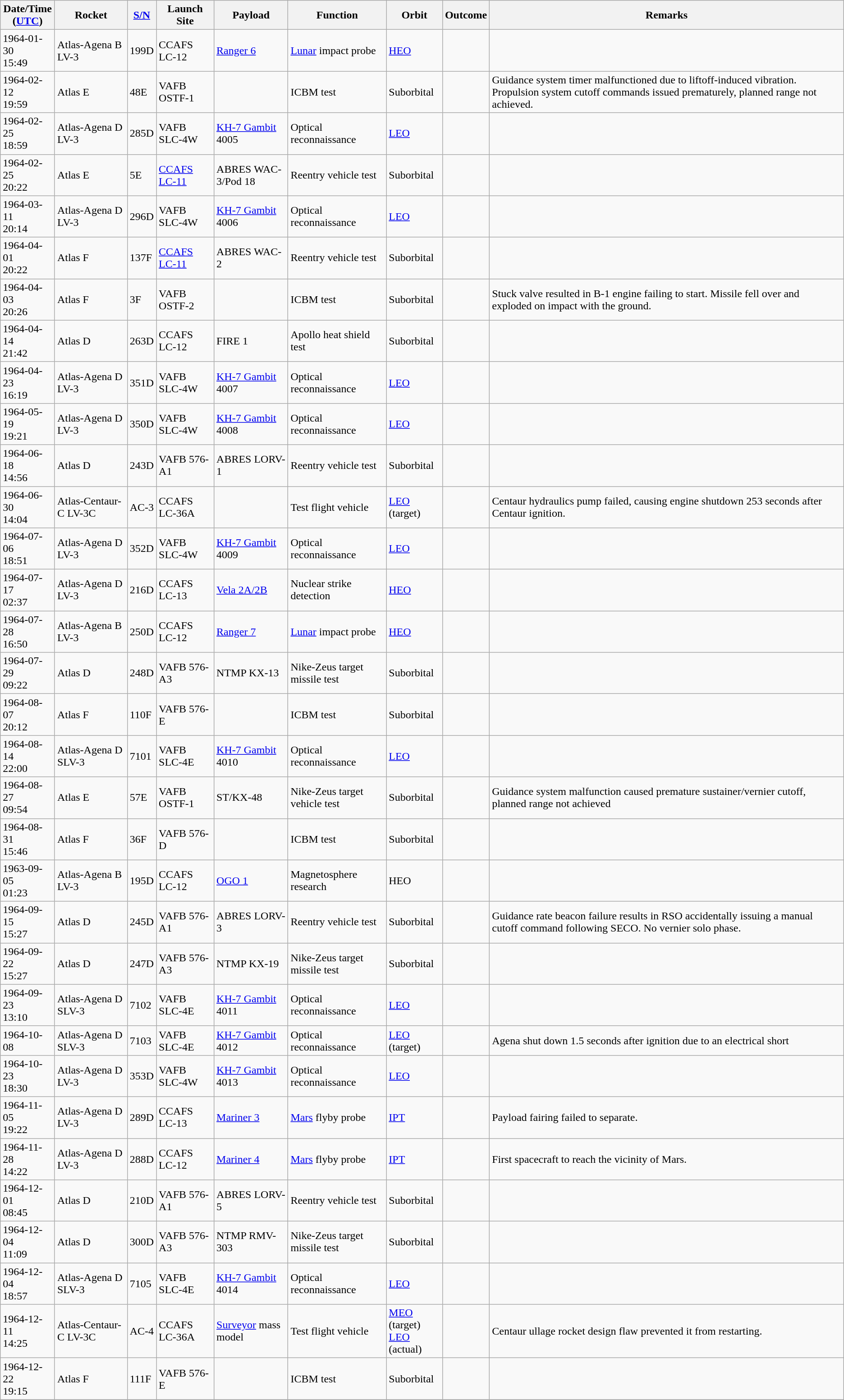<table class="wikitable" style="margin: 1em 1em 1em 0";>
<tr>
<th>Date/Time<br>(<a href='#'>UTC</a>)</th>
<th>Rocket</th>
<th><a href='#'>S/N</a></th>
<th>Launch Site</th>
<th>Payload</th>
<th>Function</th>
<th>Orbit</th>
<th>Outcome</th>
<th>Remarks</th>
</tr>
<tr>
<td>1964-01-30<br>15:49</td>
<td>Atlas-Agena B LV-3</td>
<td>199D</td>
<td>CCAFS LC-12</td>
<td><a href='#'>Ranger 6</a></td>
<td><a href='#'>Lunar</a> impact probe</td>
<td><a href='#'>HEO</a></td>
<td></td>
<td></td>
</tr>
<tr>
<td>1964-02-12<br>19:59</td>
<td>Atlas E</td>
<td>48E</td>
<td>VAFB OSTF-1</td>
<td></td>
<td>ICBM test</td>
<td>Suborbital</td>
<td></td>
<td>Guidance system timer malfunctioned due to liftoff-induced vibration. Propulsion system cutoff commands issued prematurely, planned range not achieved.</td>
</tr>
<tr>
<td>1964-02-25<br>18:59</td>
<td>Atlas-Agena D LV-3</td>
<td>285D</td>
<td>VAFB SLC-4W</td>
<td><a href='#'>KH-7 Gambit</a> 4005</td>
<td>Optical reconnaissance</td>
<td><a href='#'>LEO</a></td>
<td></td>
<td></td>
</tr>
<tr>
<td>1964-02-25<br>20:22</td>
<td>Atlas E</td>
<td>5E</td>
<td><a href='#'>CCAFS LC-11</a></td>
<td>ABRES WAC-3/Pod 18</td>
<td>Reentry vehicle test</td>
<td>Suborbital</td>
<td></td>
<td></td>
</tr>
<tr>
<td>1964-03-11<br>20:14</td>
<td>Atlas-Agena D LV-3</td>
<td>296D</td>
<td>VAFB SLC-4W</td>
<td><a href='#'>KH-7 Gambit</a> 4006</td>
<td>Optical reconnaissance</td>
<td><a href='#'>LEO</a></td>
<td></td>
<td></td>
</tr>
<tr>
<td>1964-04-01<br>20:22</td>
<td>Atlas F</td>
<td>137F</td>
<td><a href='#'>CCAFS LC-11</a></td>
<td>ABRES WAC-2</td>
<td>Reentry vehicle test</td>
<td>Suborbital</td>
<td></td>
<td></td>
</tr>
<tr>
<td>1964-04-03<br>20:26</td>
<td>Atlas F</td>
<td>3F</td>
<td>VAFB OSTF-2</td>
<td></td>
<td>ICBM test</td>
<td>Suborbital</td>
<td></td>
<td>Stuck valve resulted in B-1 engine failing to start. Missile fell over and exploded on impact with the ground.</td>
</tr>
<tr>
<td>1964-04-14<br>21:42</td>
<td>Atlas D</td>
<td>263D</td>
<td>CCAFS LC-12</td>
<td>FIRE 1</td>
<td>Apollo heat shield test</td>
<td>Suborbital</td>
<td></td>
<td></td>
</tr>
<tr>
<td>1964-04-23<br>16:19</td>
<td>Atlas-Agena D LV-3</td>
<td>351D</td>
<td>VAFB SLC-4W</td>
<td><a href='#'>KH-7 Gambit</a> 4007</td>
<td>Optical reconnaissance</td>
<td><a href='#'>LEO</a></td>
<td></td>
<td></td>
</tr>
<tr>
<td>1964-05-19<br>19:21</td>
<td>Atlas-Agena D LV-3</td>
<td>350D</td>
<td>VAFB SLC-4W</td>
<td><a href='#'>KH-7 Gambit</a> 4008</td>
<td>Optical reconnaissance</td>
<td><a href='#'>LEO</a></td>
<td></td>
<td></td>
</tr>
<tr>
<td>1964-06-18<br>14:56</td>
<td>Atlas D</td>
<td>243D</td>
<td>VAFB 576-A1</td>
<td>ABRES LORV-1</td>
<td>Reentry vehicle test</td>
<td>Suborbital</td>
<td></td>
<td></td>
</tr>
<tr>
<td>1964-06-30<br>14:04</td>
<td>Atlas-Centaur-C LV-3C</td>
<td>AC-3</td>
<td>CCAFS LC-36A</td>
<td></td>
<td>Test flight vehicle</td>
<td><a href='#'>LEO</a> (target)</td>
<td></td>
<td>Centaur hydraulics pump failed, causing engine shutdown 253 seconds after Centaur ignition.</td>
</tr>
<tr>
<td>1964-07-06<br>18:51</td>
<td>Atlas-Agena D LV-3</td>
<td>352D</td>
<td>VAFB SLC-4W</td>
<td><a href='#'>KH-7 Gambit</a> 4009</td>
<td>Optical reconnaissance</td>
<td><a href='#'>LEO</a></td>
<td></td>
<td></td>
</tr>
<tr>
<td>1964-07-17<br>02:37</td>
<td>Atlas-Agena D LV-3</td>
<td>216D</td>
<td>CCAFS LC-13</td>
<td><a href='#'>Vela 2A/2B</a></td>
<td>Nuclear strike detection</td>
<td><a href='#'>HEO</a></td>
<td></td>
<td></td>
</tr>
<tr>
<td>1964-07-28<br>16:50</td>
<td>Atlas-Agena B LV-3</td>
<td>250D</td>
<td>CCAFS LC-12</td>
<td><a href='#'>Ranger 7</a></td>
<td><a href='#'>Lunar</a> impact probe</td>
<td><a href='#'>HEO</a></td>
<td></td>
<td></td>
</tr>
<tr>
<td>1964-07-29<br>09:22</td>
<td>Atlas D</td>
<td>248D</td>
<td>VAFB 576-A3</td>
<td>NTMP KX-13</td>
<td>Nike-Zeus target missile test</td>
<td>Suborbital</td>
<td></td>
<td></td>
</tr>
<tr>
<td>1964-08-07<br>20:12</td>
<td>Atlas F</td>
<td>110F</td>
<td>VAFB 576-E</td>
<td></td>
<td>ICBM test</td>
<td>Suborbital</td>
<td></td>
<td></td>
</tr>
<tr>
<td>1964-08-14<br>22:00</td>
<td>Atlas-Agena D SLV-3</td>
<td>7101</td>
<td>VAFB SLC-4E</td>
<td><a href='#'>KH-7 Gambit</a> 4010</td>
<td>Optical reconnaissance</td>
<td><a href='#'>LEO</a></td>
<td></td>
<td></td>
</tr>
<tr>
<td>1964-08-27<br>09:54</td>
<td>Atlas E</td>
<td>57E</td>
<td>VAFB OSTF-1</td>
<td>ST/KX-48</td>
<td>Nike-Zeus target vehicle test</td>
<td>Suborbital</td>
<td></td>
<td>Guidance system malfunction caused premature sustainer/vernier cutoff, planned range not achieved</td>
</tr>
<tr>
<td>1964-08-31<br>15:46</td>
<td>Atlas F</td>
<td>36F</td>
<td>VAFB 576-D</td>
<td></td>
<td>ICBM test</td>
<td>Suborbital</td>
<td></td>
<td></td>
</tr>
<tr>
<td>1963-09-05<br>01:23</td>
<td>Atlas-Agena B LV-3</td>
<td>195D</td>
<td>CCAFS LC-12</td>
<td><a href='#'>OGO 1</a></td>
<td>Magnetosphere research</td>
<td>HEO</td>
<td></td>
<td></td>
</tr>
<tr>
<td>1964-09-15<br>15:27</td>
<td>Atlas D</td>
<td>245D</td>
<td>VAFB 576-A1</td>
<td>ABRES LORV-3</td>
<td>Reentry vehicle test</td>
<td>Suborbital</td>
<td></td>
<td>Guidance rate beacon failure results in RSO accidentally issuing a manual cutoff command following SECO. No vernier solo phase.</td>
</tr>
<tr>
<td>1964-09-22<br>15:27</td>
<td>Atlas D</td>
<td>247D</td>
<td>VAFB 576-A3</td>
<td>NTMP KX-19</td>
<td>Nike-Zeus target missile test</td>
<td>Suborbital</td>
<td></td>
<td></td>
</tr>
<tr>
<td>1964-09-23<br>13:10</td>
<td>Atlas-Agena D SLV-3</td>
<td>7102</td>
<td>VAFB SLC-4E</td>
<td><a href='#'>KH-7 Gambit</a> 4011</td>
<td>Optical reconnaissance</td>
<td><a href='#'>LEO</a></td>
<td></td>
<td></td>
</tr>
<tr>
<td>1964-10-08<br></td>
<td>Atlas-Agena D SLV-3</td>
<td>7103</td>
<td>VAFB SLC-4E</td>
<td><a href='#'>KH-7 Gambit</a> 4012</td>
<td>Optical reconnaissance</td>
<td><a href='#'>LEO</a> (target)</td>
<td></td>
<td>Agena shut down 1.5 seconds after ignition due to an electrical short</td>
</tr>
<tr>
<td>1964-10-23<br>18:30</td>
<td>Atlas-Agena D LV-3</td>
<td>353D</td>
<td>VAFB SLC-4W</td>
<td><a href='#'>KH-7 Gambit</a> 4013</td>
<td>Optical reconnaissance</td>
<td><a href='#'>LEO</a></td>
<td></td>
<td></td>
</tr>
<tr>
<td>1964-11-05<br>19:22</td>
<td>Atlas-Agena D LV-3</td>
<td>289D</td>
<td>CCAFS LC-13</td>
<td><a href='#'>Mariner 3</a></td>
<td><a href='#'>Mars</a> flyby probe</td>
<td><a href='#'>IPT</a></td>
<td></td>
<td>Payload fairing failed to separate.</td>
</tr>
<tr>
<td>1964-11-28<br>14:22</td>
<td>Atlas-Agena D LV-3</td>
<td>288D</td>
<td>CCAFS LC-12</td>
<td><a href='#'>Mariner 4</a></td>
<td><a href='#'>Mars</a> flyby probe</td>
<td><a href='#'>IPT</a></td>
<td></td>
<td>First spacecraft to reach the vicinity of Mars.</td>
</tr>
<tr>
<td>1964-12-01<br>08:45</td>
<td>Atlas D</td>
<td>210D</td>
<td>VAFB 576-A1</td>
<td>ABRES LORV-5</td>
<td>Reentry vehicle test</td>
<td>Suborbital</td>
<td></td>
<td></td>
</tr>
<tr>
<td>1964-12-04<br>11:09</td>
<td>Atlas D</td>
<td>300D</td>
<td>VAFB 576-A3</td>
<td>NTMP RMV-303</td>
<td>Nike-Zeus target missile test</td>
<td>Suborbital</td>
<td></td>
<td></td>
</tr>
<tr>
<td>1964-12-04<br>18:57</td>
<td>Atlas-Agena D SLV-3</td>
<td>7105</td>
<td>VAFB SLC-4E</td>
<td><a href='#'>KH-7 Gambit</a> 4014</td>
<td>Optical reconnaissance</td>
<td><a href='#'>LEO</a></td>
<td></td>
<td></td>
</tr>
<tr>
<td>1964-12-11<br>14:25</td>
<td>Atlas-Centaur-C LV-3C</td>
<td>AC-4</td>
<td>CCAFS LC-36A</td>
<td><a href='#'>Surveyor</a> mass model</td>
<td>Test flight vehicle</td>
<td><a href='#'>MEO</a> (target)<br><a href='#'>LEO</a> (actual)</td>
<td></td>
<td>Centaur ullage rocket design flaw prevented it from restarting.</td>
</tr>
<tr>
<td>1964-12-22<br>19:15</td>
<td>Atlas F</td>
<td>111F</td>
<td>VAFB 576-E</td>
<td></td>
<td>ICBM test</td>
<td>Suborbital</td>
<td></td>
<td></td>
</tr>
<tr>
</tr>
</table>
